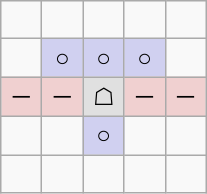<table border="1" class="wikitable">
<tr align=center>
<td width="20"> </td>
<td width="20"> </td>
<td width="20"> </td>
<td width="20"> </td>
<td width="20"> </td>
</tr>
<tr align=center>
<td> </td>
<td style="background:#d0d0f0;">○</td>
<td style="background:#d0d0f0;">○</td>
<td style="background:#d0d0f0;">○</td>
<td> </td>
</tr>
<tr align=center>
<td style="background:#f0d0d0;">─</td>
<td style="background:#f0d0d0;">─</td>
<td style="background:#e0e0e0;">☖</td>
<td style="background:#f0d0d0;">─</td>
<td style="background:#f0d0d0;">─</td>
</tr>
<tr align=center>
<td> </td>
<td> </td>
<td style="background:#d0d0f0;">○</td>
<td> </td>
<td> </td>
</tr>
<tr align=center>
<td> </td>
<td> </td>
<td> </td>
<td> </td>
<td> </td>
</tr>
</table>
